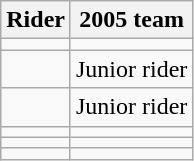<table class="wikitable">
<tr>
<th>Rider</th>
<th>2005 team</th>
</tr>
<tr>
<td></td>
<td></td>
</tr>
<tr>
<td></td>
<td>Junior rider</td>
</tr>
<tr>
<td></td>
<td>Junior rider</td>
</tr>
<tr>
<td></td>
<td></td>
</tr>
<tr>
<td></td>
<td></td>
</tr>
<tr>
<td></td>
<td></td>
</tr>
</table>
